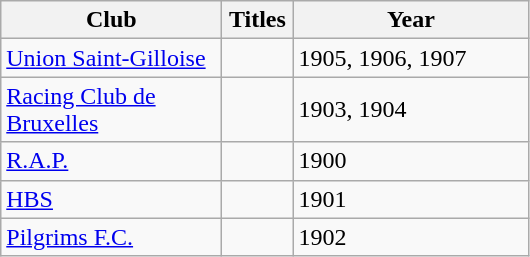<table class="wikitable sortable">
<tr>
<th width=140px>Club</th>
<th width=40px>Titles</th>
<th width=150px>Year</th>
</tr>
<tr>
<td> <a href='#'>Union Saint-Gilloise</a></td>
<td></td>
<td>1905, 1906, 1907</td>
</tr>
<tr>
<td> <a href='#'>Racing Club de Bruxelles</a></td>
<td></td>
<td>1903, 1904</td>
</tr>
<tr>
<td> <a href='#'>R.A.P.</a></td>
<td></td>
<td>1900</td>
</tr>
<tr>
<td> <a href='#'>HBS</a></td>
<td></td>
<td>1901</td>
</tr>
<tr>
<td> <a href='#'>Pilgrims F.C.</a></td>
<td></td>
<td>1902</td>
</tr>
</table>
